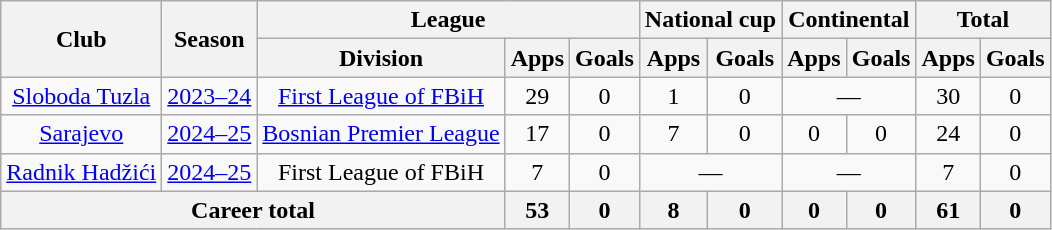<table class="wikitable" style="text-align:center">
<tr>
<th rowspan=2>Club</th>
<th rowspan=2>Season</th>
<th colspan=3>League</th>
<th colspan=2>National cup</th>
<th colspan=2>Continental</th>
<th colspan=2>Total</th>
</tr>
<tr>
<th>Division</th>
<th>Apps</th>
<th>Goals</th>
<th>Apps</th>
<th>Goals</th>
<th>Apps</th>
<th>Goals</th>
<th>Apps</th>
<th>Goals</th>
</tr>
<tr>
<td><a href='#'>Sloboda Tuzla</a></td>
<td><a href='#'>2023–24</a></td>
<td><a href='#'>First League of FBiH</a></td>
<td>29</td>
<td>0</td>
<td>1</td>
<td>0</td>
<td colspan=2>—</td>
<td>30</td>
<td>0</td>
</tr>
<tr>
<td><a href='#'>Sarajevo</a></td>
<td><a href='#'>2024–25</a></td>
<td><a href='#'>Bosnian Premier League</a></td>
<td>17</td>
<td>0</td>
<td>7</td>
<td>0</td>
<td>0</td>
<td>0</td>
<td>24</td>
<td>0</td>
</tr>
<tr>
<td><a href='#'>Radnik Hadžići</a></td>
<td><a href='#'>2024–25</a></td>
<td>First League of FBiH</td>
<td>7</td>
<td>0</td>
<td colspan=2>—</td>
<td colspan=2>—</td>
<td>7</td>
<td>0</td>
</tr>
<tr>
<th colspan=3>Career total</th>
<th>53</th>
<th>0</th>
<th>8</th>
<th>0</th>
<th>0</th>
<th>0</th>
<th>61</th>
<th>0</th>
</tr>
</table>
